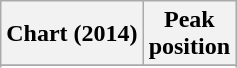<table class="wikitable plainrowheaders sortable">
<tr>
<th>Chart (2014)</th>
<th>Peak<br>position</th>
</tr>
<tr>
</tr>
<tr>
</tr>
<tr>
</tr>
</table>
